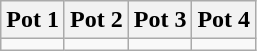<table class="wikitable">
<tr>
<th width=25%>Pot 1</th>
<th width=25%>Pot 2</th>
<th width=25%>Pot 3</th>
<th width=25%>Pot 4</th>
</tr>
<tr>
<td valign=top></td>
<td valign=top></td>
<td valign=top></td>
<td valign=top></td>
</tr>
</table>
